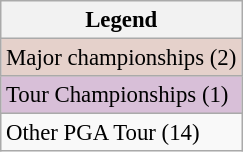<table class="wikitable" style="font-size:95%;">
<tr>
<th>Legend</th>
</tr>
<tr style="background:#e5d1cb;">
<td>Major championships (2)</td>
</tr>
<tr style="background:thistle;">
<td>Tour Championships (1)</td>
</tr>
<tr>
<td>Other PGA Tour (14)</td>
</tr>
</table>
